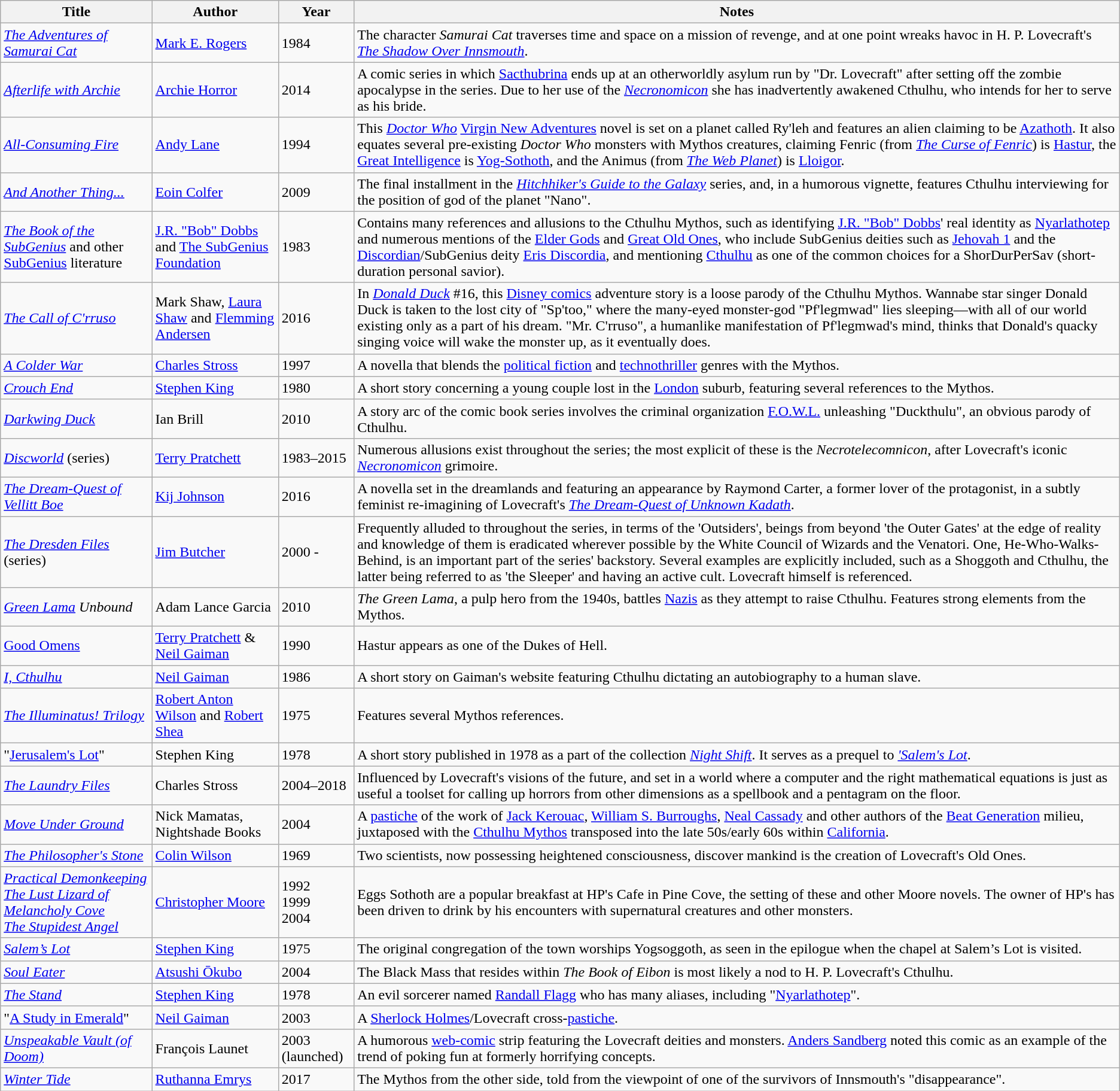<table class="wikitable sortable">
<tr>
<th>Title</th>
<th>Author</th>
<th>Year</th>
<th class=unsortable>Notes</th>
</tr>
<tr>
<td><em><a href='#'>The Adventures of Samurai Cat</a></em></td>
<td><a href='#'>Mark E. Rogers</a></td>
<td>1984</td>
<td>The character <em>Samurai Cat</em> traverses time and space on a mission of revenge, and at one point wreaks havoc in H. P. Lovecraft's <em><a href='#'>The Shadow Over Innsmouth</a></em>.</td>
</tr>
<tr>
<td><em><a href='#'>Afterlife with Archie</a></em></td>
<td><a href='#'>Archie Horror</a></td>
<td>2014</td>
<td>A comic series in which <a href='#'>Sacthubrina</a> ends up at an otherworldly asylum run by "Dr. Lovecraft" after setting off the zombie apocalypse in the series. Due to her use of the <em><a href='#'>Necronomicon</a></em> she has inadvertently awakened Cthulhu, who intends for her to serve as his bride.</td>
</tr>
<tr>
<td><em><a href='#'>All-Consuming Fire</a></em></td>
<td><a href='#'>Andy Lane</a></td>
<td>1994</td>
<td>This <em><a href='#'>Doctor Who</a></em> <a href='#'>Virgin New Adventures</a> novel is set on a planet called Ry'leh and features an alien claiming to be <a href='#'>Azathoth</a>. It also equates several pre-existing <em>Doctor Who</em> monsters with Mythos creatures, claiming Fenric (from <em><a href='#'>The Curse of Fenric</a></em>) is <a href='#'>Hastur</a>, the <a href='#'>Great Intelligence</a> is <a href='#'>Yog-Sothoth</a>, and the Animus (from <em><a href='#'>The Web Planet</a></em>) is <a href='#'>Lloigor</a>.</td>
</tr>
<tr>
<td><em><a href='#'>And Another Thing...</a></em></td>
<td><a href='#'>Eoin Colfer</a></td>
<td>2009</td>
<td>The final installment in the <em><a href='#'>Hitchhiker's Guide to the Galaxy</a></em> series, and, in a humorous vignette, features Cthulhu interviewing for the position of god of the planet "Nano".</td>
</tr>
<tr>
<td><em><a href='#'>The Book of the SubGenius</a></em> and other <a href='#'>SubGenius</a> literature</td>
<td><a href='#'>J.R. "Bob" Dobbs</a> and <a href='#'>The SubGenius Foundation</a></td>
<td>1983</td>
<td>Contains many references and allusions to the Cthulhu Mythos, such as identifying <a href='#'>J.R. "Bob" Dobbs</a>' real identity as <a href='#'>Nyarlathotep</a> and numerous mentions of the <a href='#'>Elder Gods</a> and <a href='#'>Great Old Ones</a>, who include SubGenius deities such as <a href='#'>Jehovah 1</a> and the <a href='#'>Discordian</a>/SubGenius deity <a href='#'>Eris Discordia</a>, and mentioning <a href='#'>Cthulhu</a> as one of the common choices for a ShorDurPerSav (short-duration personal savior).</td>
</tr>
<tr>
<td><em><a href='#'>The Call of C'rruso</a></em></td>
<td>Mark Shaw, <a href='#'>Laura Shaw</a> and <a href='#'>Flemming Andersen</a></td>
<td>2016</td>
<td>In <em><a href='#'>Donald Duck</a></em> #16, this <a href='#'>Disney comics</a> adventure story is a loose parody of the Cthulhu Mythos. Wannabe star singer Donald Duck is taken to the lost city of "Sp'too," where the many-eyed monster-god "Pf'legmwad" lies sleeping—with all of our world existing only as a part of his dream. "Mr. C'rruso", a humanlike manifestation of Pf'legmwad's mind, thinks that Donald's quacky singing voice will wake the monster up, as it eventually does.</td>
</tr>
<tr>
<td><em><a href='#'>A Colder War</a></em></td>
<td><a href='#'>Charles Stross</a></td>
<td>1997</td>
<td>A novella that blends the <a href='#'>political fiction</a> and <a href='#'>technothriller</a> genres with the Mythos.</td>
</tr>
<tr>
<td><em><a href='#'>Crouch End</a></em></td>
<td><a href='#'>Stephen King</a></td>
<td>1980</td>
<td>A short story concerning a young couple lost in the <a href='#'>London</a> suburb, featuring several references to the Mythos.</td>
</tr>
<tr>
<td><em><a href='#'>Darkwing Duck</a></em></td>
<td>Ian Brill</td>
<td>2010</td>
<td>A story arc of the comic book series involves the criminal organization <a href='#'>F.O.W.L.</a> unleashing "Duckthulu", an obvious parody of Cthulhu.</td>
</tr>
<tr>
<td><em><a href='#'>Discworld</a></em> (series)</td>
<td><a href='#'>Terry Pratchett</a></td>
<td>1983–2015</td>
<td>Numerous allusions exist throughout the series; the most explicit of these is the <em>Necrotelecomnicon</em>, after Lovecraft's iconic <em><a href='#'>Necronomicon</a></em> grimoire.</td>
</tr>
<tr>
<td><em><a href='#'>The Dream-Quest of Vellitt Boe</a></em></td>
<td><a href='#'>Kij Johnson</a></td>
<td>2016</td>
<td>A novella set in the dreamlands and featuring an appearance by Raymond Carter, a former lover of the protagonist, in a subtly feminist re-imagining of Lovecraft's <em><a href='#'>The Dream-Quest of Unknown Kadath</a></em>.</td>
</tr>
<tr>
<td><em><a href='#'>The Dresden Files</a></em> (series)</td>
<td><a href='#'>Jim Butcher</a></td>
<td>2000 -</td>
<td>Frequently alluded to throughout the series, in terms of the 'Outsiders', beings from beyond 'the Outer Gates' at the edge of reality and knowledge of them is eradicated wherever possible by the White Council of Wizards and the Venatori. One, He-Who-Walks-Behind, is an important part of the series' backstory. Several examples are explicitly included, such as a Shoggoth and Cthulhu, the latter being referred to as 'the Sleeper' and having an active cult. Lovecraft himself is referenced.</td>
</tr>
<tr>
<td><em><a href='#'>Green Lama</a> Unbound</em></td>
<td>Adam Lance Garcia</td>
<td>2010</td>
<td><em>The Green Lama</em>, a pulp hero from the 1940s, battles <a href='#'>Nazis</a> as they attempt to raise Cthulhu. Features strong elements from the Mythos.</td>
</tr>
<tr>
<td><a href='#'>Good Omens</a></td>
<td><a href='#'>Terry Pratchett</a> & <a href='#'>Neil Gaiman</a></td>
<td>1990</td>
<td>Hastur appears as one of the Dukes of Hell.</td>
</tr>
<tr>
<td><em><a href='#'>I, Cthulhu</a></em></td>
<td><a href='#'>Neil Gaiman</a></td>
<td>1986</td>
<td>A short story on Gaiman's website featuring Cthulhu dictating an autobiography to a human slave.</td>
</tr>
<tr>
<td><em><a href='#'>The Illuminatus! Trilogy</a></em></td>
<td><a href='#'>Robert Anton Wilson</a> and <a href='#'>Robert Shea</a></td>
<td>1975</td>
<td>Features several Mythos references.</td>
</tr>
<tr>
<td>"<a href='#'>Jerusalem's Lot</a>"</td>
<td>Stephen King</td>
<td>1978</td>
<td>A short story published in 1978 as a part of the collection <em><a href='#'>Night Shift</a></em>. It serves as a prequel to <em><a href='#'>'Salem's Lot</a></em>.</td>
</tr>
<tr>
<td><em><a href='#'>The Laundry Files</a></em></td>
<td>Charles Stross</td>
<td>2004–2018</td>
<td>Influenced by Lovecraft's visions of the future, and set in a world where a computer and the right mathematical equations is just as useful a toolset for calling up horrors from other dimensions as a spellbook and a pentagram on the floor.</td>
</tr>
<tr>
<td><em><a href='#'>Move Under Ground</a></em></td>
<td>Nick Mamatas, Nightshade Books</td>
<td>2004</td>
<td>A <a href='#'>pastiche</a> of the work of <a href='#'>Jack Kerouac</a>, <a href='#'>William S. Burroughs</a>, <a href='#'>Neal Cassady</a> and other authors of the <a href='#'>Beat Generation</a> milieu, juxtaposed with the <a href='#'>Cthulhu Mythos</a> transposed into the late 50s/early 60s within <a href='#'>California</a>.</td>
</tr>
<tr>
<td><em><a href='#'>The Philosopher's Stone</a></em></td>
<td><a href='#'>Colin Wilson</a></td>
<td>1969</td>
<td>Two scientists, now possessing heightened consciousness, discover mankind is the creation of Lovecraft's Old Ones.</td>
</tr>
<tr>
<td><em><a href='#'>Practical Demonkeeping</a></em><br><em><a href='#'>The Lust Lizard of Melancholy Cove</a></em><br><em><a href='#'>The Stupidest Angel</a></em></td>
<td><a href='#'>Christopher Moore</a></td>
<td>1992<br>1999<br>2004</td>
<td>Eggs Sothoth are a popular breakfast at HP's Cafe in Pine Cove, the setting of these and other Moore novels.  The owner of HP's has been driven to drink by his encounters with supernatural creatures and other monsters.</td>
</tr>
<tr>
<td><em><a href='#'>Salem’s Lot</a></em></td>
<td><a href='#'>Stephen King</a></td>
<td>1975</td>
<td>The original congregation of the town worships Yogsoggoth, as seen in the epilogue when the chapel at Salem’s Lot is visited.</td>
</tr>
<tr>
<td><em><a href='#'>Soul Eater</a></em></td>
<td><a href='#'>Atsushi Ōkubo</a></td>
<td>2004</td>
<td>The Black Mass that resides within <em>The Book of Eibon</em> is most likely a nod to H. P. Lovecraft's Cthulhu.</td>
</tr>
<tr>
<td><em><a href='#'>The Stand</a></em></td>
<td><a href='#'>Stephen King</a></td>
<td>1978</td>
<td>An evil sorcerer named <a href='#'>Randall Flagg</a> who has many aliases, including "<a href='#'>Nyarlathotep</a>".</td>
</tr>
<tr>
<td>"<a href='#'>A Study in Emerald</a>"</td>
<td><a href='#'>Neil Gaiman</a></td>
<td>2003</td>
<td>A <a href='#'>Sherlock Holmes</a>/Lovecraft cross-<a href='#'>pastiche</a>.</td>
</tr>
<tr>
<td><em><a href='#'>Unspeakable Vault (of Doom)</a></em></td>
<td>François Launet</td>
<td>2003 (launched)</td>
<td>A humorous <a href='#'>web-comic</a> strip featuring the Lovecraft deities and monsters. <a href='#'>Anders Sandberg</a> noted this comic as an example of the trend of poking fun at formerly horrifying concepts.</td>
</tr>
<tr>
<td><em><a href='#'>Winter Tide</a></em><br></td>
<td><a href='#'>Ruthanna Emrys</a></td>
<td>2017</td>
<td>The Mythos from the other side, told from the viewpoint of one of the survivors of Innsmouth's "disappearance".</td>
</tr>
</table>
